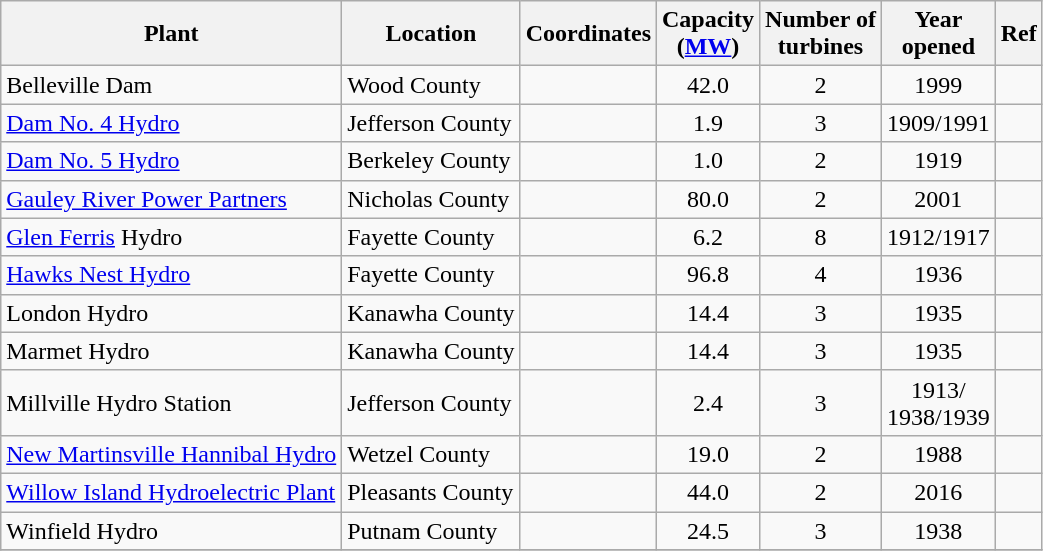<table class="wikitable sortable">
<tr>
<th>Plant</th>
<th>Location</th>
<th>Coordinates</th>
<th>Capacity<br>(<a href='#'>MW</a>)</th>
<th>Number of<br>turbines</th>
<th>Year<br>opened</th>
<th>Ref</th>
</tr>
<tr>
<td>Belleville Dam</td>
<td>Wood County</td>
<td></td>
<td align="center">42.0</td>
<td align="center">2</td>
<td align="center">1999</td>
<td></td>
</tr>
<tr>
<td><a href='#'>Dam No. 4 Hydro</a></td>
<td>Jefferson County</td>
<td></td>
<td align="center">1.9</td>
<td align="center">3</td>
<td align="center">1909/1991</td>
<td></td>
</tr>
<tr>
<td><a href='#'>Dam No. 5 Hydro</a></td>
<td>Berkeley County</td>
<td></td>
<td align="center">1.0</td>
<td align="center">2</td>
<td align="center">1919</td>
<td></td>
</tr>
<tr>
<td><a href='#'>Gauley River Power Partners</a></td>
<td>Nicholas County</td>
<td></td>
<td align="center">80.0</td>
<td align="center">2</td>
<td align="center">2001</td>
<td></td>
</tr>
<tr>
<td><a href='#'>Glen Ferris</a> Hydro</td>
<td>Fayette County</td>
<td></td>
<td align="center">6.2</td>
<td align="center">8</td>
<td align="center">1912/1917</td>
<td></td>
</tr>
<tr>
<td><a href='#'>Hawks Nest Hydro</a></td>
<td>Fayette County</td>
<td></td>
<td align="center">96.8</td>
<td align="center">4</td>
<td align="center">1936</td>
<td></td>
</tr>
<tr>
<td>London Hydro</td>
<td>Kanawha County</td>
<td></td>
<td align="center">14.4</td>
<td align="center">3</td>
<td align="center">1935</td>
<td></td>
</tr>
<tr>
<td>Marmet Hydro</td>
<td>Kanawha County</td>
<td></td>
<td align="center">14.4</td>
<td align="center">3</td>
<td align="center">1935</td>
<td></td>
</tr>
<tr>
<td>Millville Hydro Station</td>
<td>Jefferson County</td>
<td></td>
<td align="center">2.4</td>
<td align="center">3</td>
<td align="center">1913/<br>1938/1939</td>
<td></td>
</tr>
<tr>
<td><a href='#'>New Martinsville Hannibal Hydro</a></td>
<td>Wetzel County</td>
<td></td>
<td align="center">19.0</td>
<td align="center">2</td>
<td align="center">1988</td>
<td></td>
</tr>
<tr>
<td><a href='#'>Willow Island Hydroelectric Plant</a></td>
<td>Pleasants County</td>
<td></td>
<td align="center">44.0</td>
<td align="center">2</td>
<td align="center">2016</td>
<td></td>
</tr>
<tr>
<td>Winfield Hydro</td>
<td>Putnam County</td>
<td></td>
<td align="center">24.5</td>
<td align="center">3</td>
<td align="center">1938</td>
<td></td>
</tr>
<tr>
</tr>
</table>
